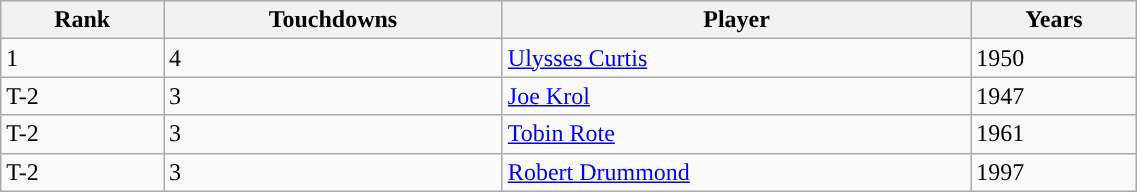<table class="wikitable" style="width:60%;">
<tr>
<th>Rank</th>
<th>Touchdowns</th>
<th>Player</th>
<th>Years</th>
</tr>
<tr>
<td>1</td>
<td>4</td>
<td><a href='#'>Ulysses Curtis</a></td>
<td>1950</td>
</tr>
<tr>
<td>T-2</td>
<td>3</td>
<td><a href='#'>Joe Krol</a></td>
<td>1947</td>
</tr>
<tr>
<td>T-2</td>
<td>3</td>
<td><a href='#'>Tobin Rote</a></td>
<td>1961</td>
</tr>
<tr>
<td>T-2</td>
<td>3</td>
<td><a href='#'>Robert Drummond</a></td>
<td>1997</td>
</tr>
</table>
